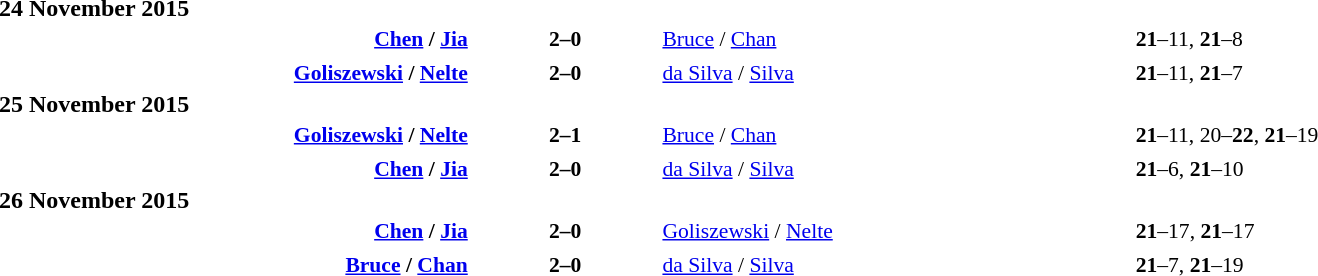<table style="width:100%;" cellspacing="1">
<tr>
<th width=25%></th>
<th width=10%></th>
<th width=25%></th>
</tr>
<tr>
<td><strong>24 November 2015</strong></td>
</tr>
<tr style=font-size:90%>
<td align=right><strong> <a href='#'>Chen</a> / <a href='#'>Jia</a></strong></td>
<td align=center><strong> 2–0 </strong></td>
<td> <a href='#'>Bruce</a> / <a href='#'>Chan</a></td>
<td><strong>21</strong>–11, <strong>21</strong>–8</td>
</tr>
<tr>
<td></td>
</tr>
<tr style=font-size:90%>
<td align=right><strong> <a href='#'>Goliszewski</a> / <a href='#'>Nelte</a></strong></td>
<td align=center><strong> 2–0 </strong></td>
<td> <a href='#'>da Silva</a> / <a href='#'>Silva</a></td>
<td><strong>21</strong>–11, <strong>21</strong>–7</td>
</tr>
<tr>
<td><strong>25 November 2015</strong></td>
</tr>
<tr style=font-size:90%>
<td align=right><strong> <a href='#'>Goliszewski</a> / <a href='#'>Nelte</a></strong></td>
<td align=center><strong> 2–1 </strong></td>
<td> <a href='#'>Bruce</a> / <a href='#'>Chan</a></td>
<td><strong>21</strong>–11, 20–<strong>22</strong>, <strong>21</strong>–19</td>
<td></td>
</tr>
<tr>
<td></td>
</tr>
<tr style=font-size:90%>
<td align=right><strong> <a href='#'>Chen</a> / <a href='#'>Jia</a></strong></td>
<td align=center><strong> 2–0 </strong></td>
<td> <a href='#'>da Silva</a> / <a href='#'>Silva</a></td>
<td><strong>21</strong>–6, <strong>21</strong>–10</td>
<td></td>
</tr>
<tr>
<td><strong>26 November 2015</strong></td>
</tr>
<tr style=font-size:90%>
<td align=right><strong> <a href='#'>Chen</a> / <a href='#'>Jia</a></strong></td>
<td align=center><strong> 2–0 </strong></td>
<td> <a href='#'>Goliszewski</a> / <a href='#'>Nelte</a></td>
<td><strong>21</strong>–17, <strong>21</strong>–17</td>
</tr>
<tr>
<td></td>
</tr>
<tr style=font-size:90%>
<td align=right><strong> <a href='#'>Bruce</a> / <a href='#'>Chan</a></strong></td>
<td align=center><strong> 2–0 </strong></td>
<td> <a href='#'>da Silva</a> / <a href='#'>Silva</a></td>
<td><strong>21</strong>–7, <strong>21</strong>–19</td>
<td></td>
</tr>
</table>
